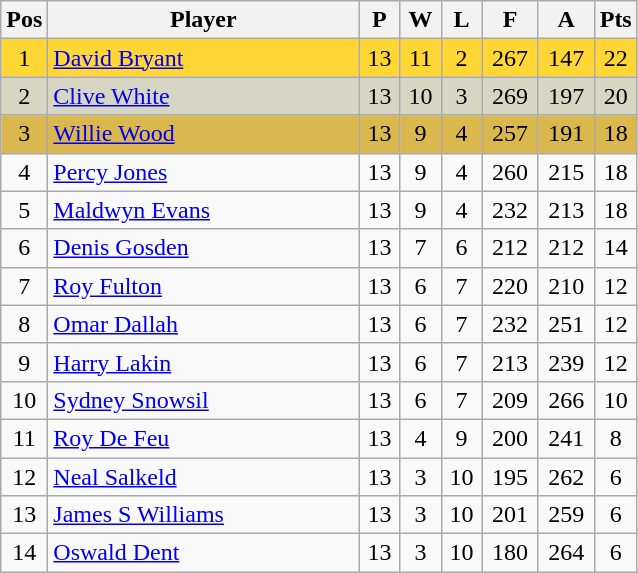<table class="wikitable" style="font-size: 100%">
<tr>
<th width=20>Pos</th>
<th width=200>Player</th>
<th width=20>P</th>
<th width=20>W</th>
<th width=20>L</th>
<th width=30>F</th>
<th width=30>A</th>
<th width=20>Pts</th>
</tr>
<tr align=center style="background: #FFD633;">
<td>1</td>
<td align="left"> <a href='#'>David Bryant</a></td>
<td>13</td>
<td>11</td>
<td>2</td>
<td>267</td>
<td>147</td>
<td>22</td>
</tr>
<tr align=center style="background: #D6D6C2;">
<td>2</td>
<td align="left"> <a href='#'>Clive White</a></td>
<td>13</td>
<td>10</td>
<td>3</td>
<td>269</td>
<td>197</td>
<td>20</td>
</tr>
<tr align=center style="background: #DBB84D;">
<td>3</td>
<td align="left"> <a href='#'>Willie Wood</a></td>
<td>13</td>
<td>9</td>
<td>4</td>
<td>257</td>
<td>191</td>
<td>18</td>
</tr>
<tr align=center>
<td>4</td>
<td align="left"> <a href='#'>Percy Jones</a></td>
<td>13</td>
<td>9</td>
<td>4</td>
<td>260</td>
<td>215</td>
<td>18</td>
</tr>
<tr align=center>
<td>5</td>
<td align="left"> <a href='#'>Maldwyn Evans</a></td>
<td>13</td>
<td>9</td>
<td>4</td>
<td>232</td>
<td>213</td>
<td>18</td>
</tr>
<tr align=center>
<td>6</td>
<td align="left"> <a href='#'>Denis Gosden</a></td>
<td>13</td>
<td>7</td>
<td>6</td>
<td>212</td>
<td>212</td>
<td>14</td>
</tr>
<tr align=center>
<td>7</td>
<td align="left"> <a href='#'>Roy Fulton</a></td>
<td>13</td>
<td>6</td>
<td>7</td>
<td>220</td>
<td>210</td>
<td>12</td>
</tr>
<tr align=center>
<td>8</td>
<td align="left"> <a href='#'>Omar Dallah</a></td>
<td>13</td>
<td>6</td>
<td>7</td>
<td>232</td>
<td>251</td>
<td>12</td>
</tr>
<tr align=center>
<td>9</td>
<td align="left"> <a href='#'>Harry Lakin</a></td>
<td>13</td>
<td>6</td>
<td>7</td>
<td>213</td>
<td>239</td>
<td>12</td>
</tr>
<tr align=center>
<td>10</td>
<td align="left"> <a href='#'>Sydney Snowsil</a></td>
<td>13</td>
<td>6</td>
<td>7</td>
<td>209</td>
<td>266</td>
<td>10</td>
</tr>
<tr align=center>
<td>11</td>
<td align="left"> <a href='#'>Roy De Feu</a></td>
<td>13</td>
<td>4</td>
<td>9</td>
<td>200</td>
<td>241</td>
<td>8</td>
</tr>
<tr align=center>
<td>12</td>
<td align="left"> <a href='#'>Neal Salkeld</a></td>
<td>13</td>
<td>3</td>
<td>10</td>
<td>195</td>
<td>262</td>
<td>6</td>
</tr>
<tr align=center>
<td>13</td>
<td align="left"> <a href='#'>James S Williams</a></td>
<td>13</td>
<td>3</td>
<td>10</td>
<td>201</td>
<td>259</td>
<td>6</td>
</tr>
<tr align=center>
<td>14</td>
<td align="left"> <a href='#'>Oswald Dent</a></td>
<td>13</td>
<td>3</td>
<td>10</td>
<td>180</td>
<td>264</td>
<td>6</td>
</tr>
</table>
